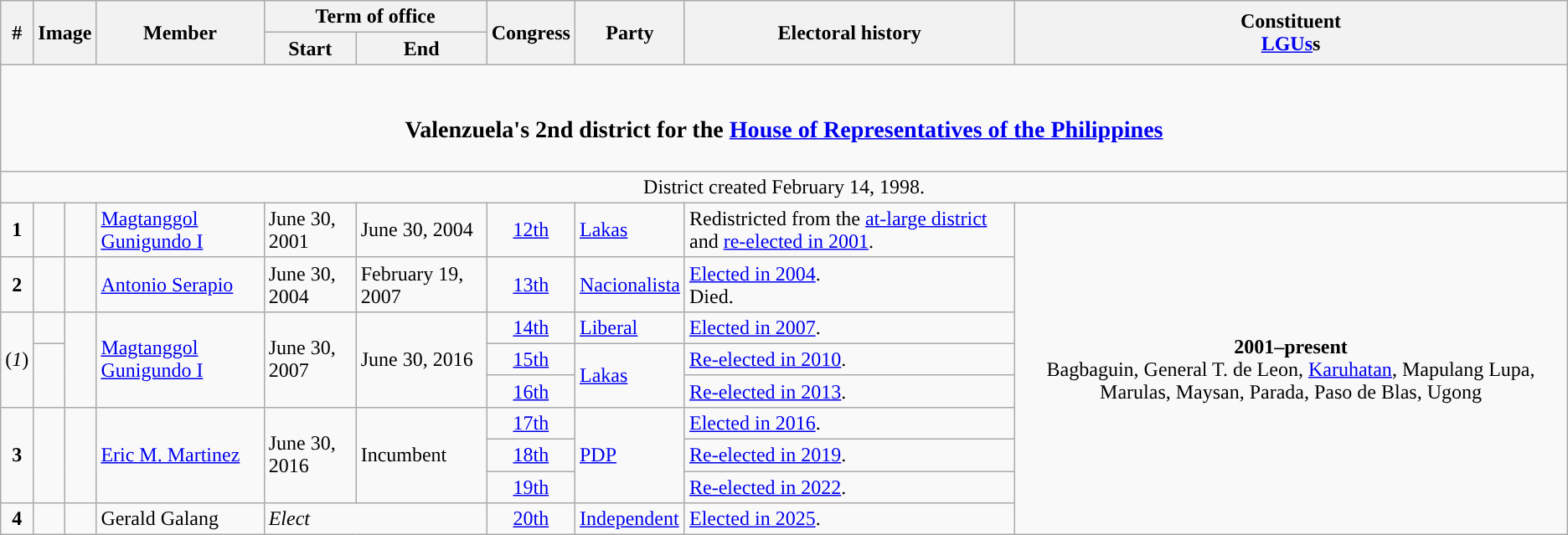<table class=wikitable>
<tr>
<th rowspan="2">#</th>
<th rowspan="2" colspan=2>Image</th>
<th rowspan="2">Member</th>
<th colspan=2>Term of office</th>
<th rowspan="2">Congress</th>
<th rowspan="2">Party</th>
<th rowspan="2">Electoral history</th>
<th rowspan="2">Constituent<br><a href='#'>LGUs</a>s</th>
</tr>
<tr>
<th>Start</th>
<th>End</th>
</tr>
<tr>
<td colspan="10" style="text-align:center;"><br><h3>Valenzuela's 2nd district for the <a href='#'>House of Representatives of the Philippines</a></h3></td>
</tr>
<tr>
<td colspan="10" style="text-align:center;">District created February 14, 1998.</td>
</tr>
<tr>
<td style="text-align:center;"><strong>1</strong></td>
<td style="color:inherit;background:"></td>
<td></td>
<td><a href='#'>Magtanggol Gunigundo I</a></td>
<td>June 30, 2001</td>
<td>June 30, 2004</td>
<td style="text-align:center;"><a href='#'>12th</a></td>
<td><a href='#'>Lakas</a></td>
<td>Redistricted from the <a href='#'>at-large district</a> and <a href='#'>re-elected in 2001</a>.</td>
<td rowspan="9" style="text-align:center;"><strong>2001–present</strong><br>Bagbaguin, General T. de Leon, <a href='#'>Karuhatan</a>, Mapulang Lupa, Marulas, Maysan, Parada, Paso de Blas, Ugong</td>
</tr>
<tr>
<td style="text-align:center;"><strong>2</strong></td>
<td style="color:inherit;background:"></td>
<td></td>
<td><a href='#'>Antonio Serapio</a></td>
<td>June 30, 2004</td>
<td>February 19, 2007</td>
<td style="text-align:center;"><a href='#'>13th</a></td>
<td><a href='#'>Nacionalista</a></td>
<td><a href='#'>Elected in 2004</a>.<br>Died.</td>
</tr>
<tr>
<td rowspan="3" style="text-align:center;">(<em>1</em>)</td>
<td style="color:inherit;background:"></td>
<td rowspan="3"></td>
<td rowspan="3"><a href='#'>Magtanggol Gunigundo I</a></td>
<td rowspan="3">June 30, 2007</td>
<td rowspan="3">June 30, 2016</td>
<td style="text-align:center;"><a href='#'>14th</a></td>
<td><a href='#'>Liberal</a></td>
<td><a href='#'>Elected in 2007</a>.</td>
</tr>
<tr>
<td rowspan="2" style="color:inherit;background:"></td>
<td style="text-align:center;"><a href='#'>15th</a></td>
<td rowspan="2"><a href='#'>Lakas</a></td>
<td><a href='#'>Re-elected in 2010</a>.</td>
</tr>
<tr>
<td style="text-align:center;"><a href='#'>16th</a></td>
<td><a href='#'>Re-elected in 2013</a>.</td>
</tr>
<tr>
<td rowspan="3" style="text-align:center;"><strong>3</strong></td>
<td rowspan="3" style="color:inherit;background:"></td>
<td rowspan="3"></td>
<td rowspan="3"><a href='#'>Eric M. Martinez</a></td>
<td rowspan="3">June 30, 2016</td>
<td rowspan="3">Incumbent</td>
<td style="text-align:center;"><a href='#'>17th</a></td>
<td rowspan="3"><a href='#'>PDP</a></td>
<td><a href='#'>Elected in 2016</a>.</td>
</tr>
<tr>
<td style="text-align:center;"><a href='#'>18th</a></td>
<td><a href='#'>Re-elected in 2019</a>.</td>
</tr>
<tr>
<td style="text-align:center;"><a href='#'>19th</a></td>
<td><a href='#'>Re-elected in 2022</a>.</td>
</tr>
<tr>
<td style="text-align:center;"><strong>4</strong></td>
<td style="color:inherit;background:"></td>
<td></td>
<td>Gerald Galang</td>
<td colspan="2"><em>Elect</em></td>
<td style="text-align:center;"><a href='#'>20th</a></td>
<td><a href='#'>Independent</a></td>
<td><a href='#'>Elected in 2025</a>.</td>
</tr>
</table>
